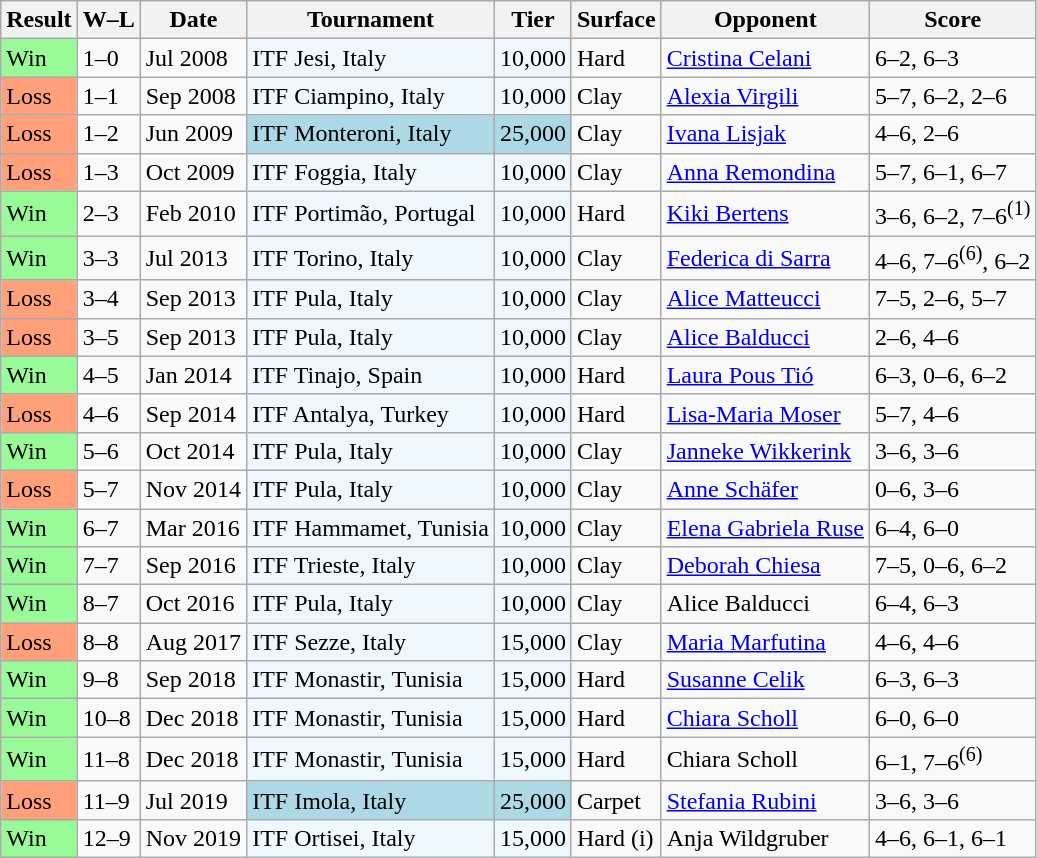<table class="sortable wikitable">
<tr>
<th>Result</th>
<th class="unsortable">W–L</th>
<th>Date</th>
<th>Tournament</th>
<th>Tier</th>
<th>Surface</th>
<th>Opponent</th>
<th class="unsortable">Score</th>
</tr>
<tr>
<td bgcolor="98FB98">Win</td>
<td>1–0</td>
<td>Jul 2008</td>
<td bgcolor="#f0f8ff">ITF Jesi, Italy</td>
<td bgcolor="#f0f8ff">10,000</td>
<td>Hard</td>
<td> <a href='#'>Cristina Celani</a></td>
<td>6–2, 6–3</td>
</tr>
<tr>
<td bgcolor="FFA07A">Loss</td>
<td>1–1</td>
<td>Sep 2008</td>
<td bgcolor="#f0f8ff">ITF Ciampino, Italy</td>
<td bgcolor="#f0f8ff">10,000</td>
<td>Clay</td>
<td> <a href='#'>Alexia Virgili</a></td>
<td>5–7, 6–2, 2–6</td>
</tr>
<tr>
<td bgcolor="FFA07A">Loss</td>
<td>1–2</td>
<td>Jun 2009</td>
<td style="background:lightblue;">ITF Monteroni, Italy</td>
<td style="background:lightblue;">25,000</td>
<td>Clay</td>
<td> <a href='#'>Ivana Lisjak</a></td>
<td>4–6, 2–6</td>
</tr>
<tr>
<td bgcolor="FFA07A">Loss</td>
<td>1–3</td>
<td>Oct 2009</td>
<td bgcolor="#f0f8ff">ITF Foggia, Italy</td>
<td bgcolor="#f0f8ff">10,000</td>
<td>Clay</td>
<td> <a href='#'>Anna Remondina</a></td>
<td>5–7, 6–1, 6–7</td>
</tr>
<tr>
<td bgcolor="98FB98">Win</td>
<td>2–3</td>
<td>Feb 2010</td>
<td bgcolor="#f0f8ff">ITF Portimão, Portugal</td>
<td bgcolor="#f0f8ff">10,000</td>
<td>Hard</td>
<td> <a href='#'>Kiki Bertens</a></td>
<td>3–6, 6–2, 7–6<sup>(1)</sup></td>
</tr>
<tr>
<td bgcolor="98FB98">Win</td>
<td>3–3</td>
<td>Jul 2013</td>
<td bgcolor="#f0f8ff">ITF Torino, Italy</td>
<td bgcolor="#f0f8ff">10,000</td>
<td>Clay</td>
<td> <a href='#'>Federica di Sarra</a></td>
<td>4–6, 7–6<sup>(6)</sup>, 6–2</td>
</tr>
<tr>
<td bgcolor="FFA07A">Loss</td>
<td>3–4</td>
<td>Sep 2013</td>
<td style="background:#f0f8ff;">ITF Pula, Italy</td>
<td style="background:#f0f8ff;">10,000</td>
<td>Clay</td>
<td> <a href='#'>Alice Matteucci</a></td>
<td>7–5, 2–6, 5–7</td>
</tr>
<tr>
<td bgcolor="FFA07A">Loss</td>
<td>3–5</td>
<td>Sep 2013</td>
<td style="background:#f0f8ff;">ITF Pula, Italy</td>
<td style="background:#f0f8ff;">10,000</td>
<td>Clay</td>
<td> <a href='#'>Alice Balducci</a></td>
<td>2–6, 4–6</td>
</tr>
<tr>
<td bgcolor="98FB98">Win</td>
<td>4–5</td>
<td>Jan 2014</td>
<td bgcolor="#f0f8ff">ITF Tinajo, Spain</td>
<td bgcolor="#f0f8ff">10,000</td>
<td>Hard</td>
<td> <a href='#'>Laura Pous Tió</a></td>
<td>6–3, 0–6, 6–2</td>
</tr>
<tr>
<td bgcolor="FFA07A">Loss</td>
<td>4–6</td>
<td>Sep 2014</td>
<td style="background:#f0f8ff;">ITF Antalya, Turkey</td>
<td style="background:#f0f8ff;">10,000</td>
<td>Hard</td>
<td> <a href='#'>Lisa-Maria Moser</a></td>
<td>5–7, 4–6</td>
</tr>
<tr>
<td bgcolor="98FB98">Win</td>
<td>5–6</td>
<td>Oct 2014</td>
<td style="background:#f0f8ff;">ITF Pula, Italy</td>
<td style="background:#f0f8ff;">10,000</td>
<td>Clay</td>
<td> <a href='#'>Janneke Wikkerink</a></td>
<td>3–6, 3–6</td>
</tr>
<tr>
<td bgcolor="FFA07A">Loss</td>
<td>5–7</td>
<td>Nov 2014</td>
<td style="background:#f0f8ff;">ITF Pula, Italy</td>
<td style="background:#f0f8ff;">10,000</td>
<td>Clay</td>
<td> <a href='#'>Anne Schäfer</a></td>
<td>0–6, 3–6</td>
</tr>
<tr>
<td bgcolor="98FB98">Win</td>
<td>6–7</td>
<td>Mar 2016</td>
<td bgcolor="#f0f8ff">ITF Hammamet, Tunisia</td>
<td bgcolor="#f0f8ff">10,000</td>
<td>Clay</td>
<td> <a href='#'>Elena Gabriela Ruse</a></td>
<td>6–4, 6–0</td>
</tr>
<tr>
<td bgcolor="98FB98">Win</td>
<td>7–7</td>
<td>Sep 2016</td>
<td bgcolor="#f0f8ff">ITF Trieste, Italy</td>
<td bgcolor="#f0f8ff">10,000</td>
<td>Clay</td>
<td> <a href='#'>Deborah Chiesa</a></td>
<td>7–5, 0–6, 6–2</td>
</tr>
<tr>
<td bgcolor="98FB98">Win</td>
<td>8–7</td>
<td>Oct 2016</td>
<td bgcolor="#f0f8ff">ITF Pula, Italy</td>
<td bgcolor="#f0f8ff">10,000</td>
<td>Clay</td>
<td> Alice Balducci</td>
<td>6–4, 6–3</td>
</tr>
<tr>
<td bgcolor="FFA07A">Loss</td>
<td>8–8</td>
<td>Aug 2017</td>
<td style="background:#f0f8ff;">ITF Sezze, Italy</td>
<td style="background:#f0f8ff;">15,000</td>
<td>Clay</td>
<td> <a href='#'>Maria Marfutina</a></td>
<td>4–6, 4–6</td>
</tr>
<tr>
<td bgcolor="98FB98">Win</td>
<td>9–8</td>
<td>Sep 2018</td>
<td style="background:#f0f8ff;">ITF Monastir, Tunisia</td>
<td style="background:#f0f8ff;">15,000</td>
<td>Hard</td>
<td> <a href='#'>Susanne Celik</a></td>
<td>6–3, 6–3</td>
</tr>
<tr>
<td bgcolor="98FB98">Win</td>
<td>10–8</td>
<td>Dec 2018</td>
<td style="background:#f0f8ff;">ITF Monastir, Tunisia</td>
<td style="background:#f0f8ff;">15,000</td>
<td>Hard</td>
<td> <a href='#'>Chiara Scholl</a></td>
<td>6–0, 6–0</td>
</tr>
<tr>
<td bgcolor="98FB98">Win</td>
<td>11–8</td>
<td>Dec 2018</td>
<td style="background:#f0f8ff;">ITF Monastir, Tunisia</td>
<td style="background:#f0f8ff;">15,000</td>
<td>Hard</td>
<td> Chiara Scholl</td>
<td>6–1, 7–6<sup>(6)</sup></td>
</tr>
<tr>
<td bgcolor="FFA07A">Loss</td>
<td>11–9</td>
<td>Jul 2019</td>
<td style="background:lightblue;">ITF Imola, Italy</td>
<td style="background:lightblue;">25,000</td>
<td>Carpet</td>
<td> <a href='#'>Stefania Rubini</a></td>
<td>3–6, 3–6</td>
</tr>
<tr>
<td bgcolor="98FB98">Win</td>
<td>12–9</td>
<td>Nov 2019</td>
<td style="background:#f0f8ff;">ITF Ortisei, Italy</td>
<td style="background:#f0f8ff;">15,000</td>
<td>Hard (i)</td>
<td> Anja Wildgruber</td>
<td>4–6, 6–1, 6–1</td>
</tr>
</table>
